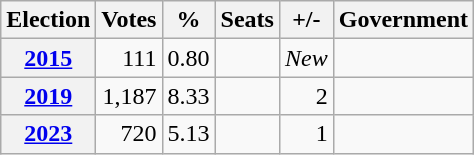<table class="wikitable" style="text-align:right;">
<tr>
<th>Election</th>
<th>Votes</th>
<th>%</th>
<th>Seats</th>
<th>+/-</th>
<th>Government</th>
</tr>
<tr>
<th><a href='#'>2015</a></th>
<td>111</td>
<td>0.80</td>
<td></td>
<td><em>New</em></td>
<td></td>
</tr>
<tr>
<th><a href='#'>2019</a></th>
<td>1,187</td>
<td>8.33</td>
<td></td>
<td>2</td>
<td></td>
</tr>
<tr>
<th><a href='#'>2023</a></th>
<td>720</td>
<td>5.13</td>
<td></td>
<td>1</td>
<td></td>
</tr>
</table>
